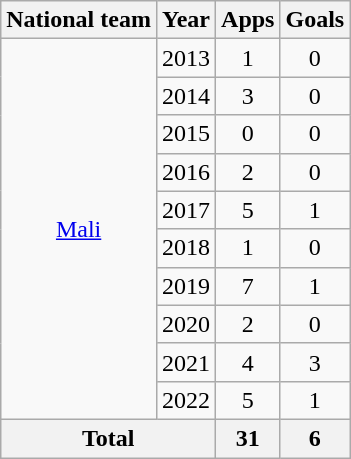<table class="wikitable" style="text-align:center">
<tr>
<th>National team</th>
<th>Year</th>
<th>Apps</th>
<th>Goals</th>
</tr>
<tr>
<td rowspan="10"><a href='#'>Mali</a></td>
<td>2013</td>
<td>1</td>
<td>0</td>
</tr>
<tr>
<td>2014</td>
<td>3</td>
<td>0</td>
</tr>
<tr>
<td>2015</td>
<td>0</td>
<td>0</td>
</tr>
<tr>
<td>2016</td>
<td>2</td>
<td>0</td>
</tr>
<tr>
<td>2017</td>
<td>5</td>
<td>1</td>
</tr>
<tr>
<td>2018</td>
<td>1</td>
<td>0</td>
</tr>
<tr>
<td>2019</td>
<td>7</td>
<td>1</td>
</tr>
<tr>
<td>2020</td>
<td>2</td>
<td>0</td>
</tr>
<tr>
<td>2021</td>
<td>4</td>
<td>3</td>
</tr>
<tr>
<td>2022</td>
<td>5</td>
<td>1</td>
</tr>
<tr>
<th colspan="2">Total</th>
<th>31</th>
<th>6</th>
</tr>
</table>
